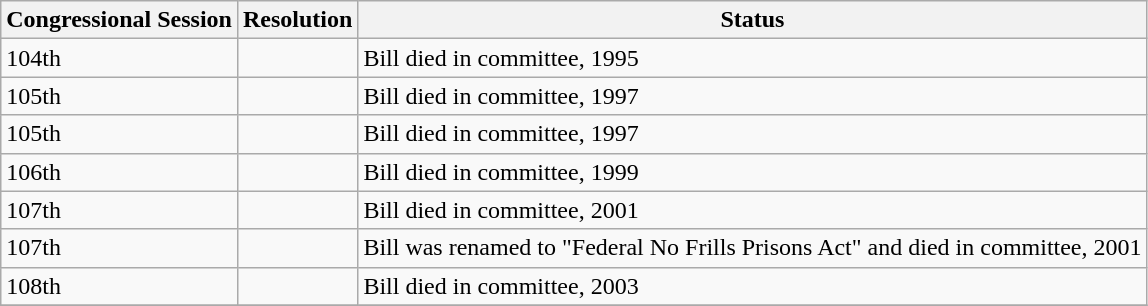<table class="wikitable">
<tr>
<th>Congressional Session</th>
<th>Resolution</th>
<th>Status</th>
</tr>
<tr>
<td>104th</td>
<td></td>
<td>Bill died in committee, 1995</td>
</tr>
<tr>
<td>105th</td>
<td></td>
<td>Bill died in committee, 1997</td>
</tr>
<tr>
<td>105th</td>
<td></td>
<td>Bill died in committee, 1997</td>
</tr>
<tr>
<td>106th</td>
<td></td>
<td>Bill died in committee, 1999</td>
</tr>
<tr>
<td>107th</td>
<td></td>
<td>Bill died in committee, 2001</td>
</tr>
<tr>
<td>107th</td>
<td></td>
<td>Bill was renamed to "Federal No Frills Prisons Act" and died in committee, 2001</td>
</tr>
<tr>
<td>108th</td>
<td></td>
<td>Bill died in committee, 2003</td>
</tr>
<tr>
</tr>
</table>
